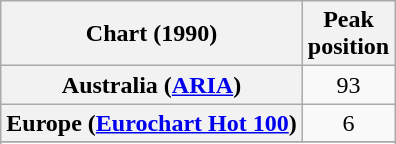<table class="wikitable sortable plainrowheaders" style="text-align:center">
<tr>
<th>Chart (1990)</th>
<th>Peak<br>position</th>
</tr>
<tr>
<th scope="row">Australia (<a href='#'>ARIA</a>)</th>
<td>93</td>
</tr>
<tr>
<th scope="row">Europe (<a href='#'>Eurochart Hot 100</a>)</th>
<td>6</td>
</tr>
<tr>
</tr>
<tr>
</tr>
<tr>
</tr>
<tr>
</tr>
<tr>
</tr>
<tr>
</tr>
</table>
